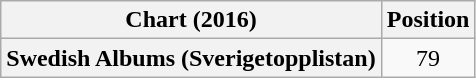<table class="wikitable plainrowheaders" style="text-align:center;">
<tr>
<th scope="col">Chart (2016)</th>
<th scope="col">Position</th>
</tr>
<tr>
<th scope="row">Swedish Albums (Sverigetopplistan)</th>
<td>79</td>
</tr>
</table>
